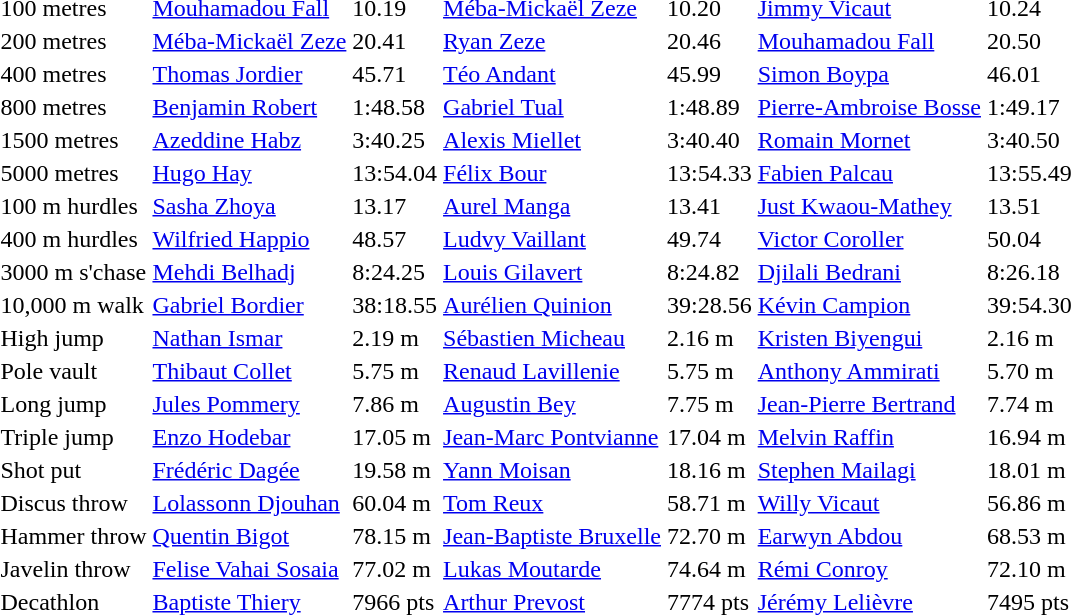<table>
<tr>
<td>100 metres</td>
<td><a href='#'>Mouhamadou Fall</a></td>
<td>10.19</td>
<td><a href='#'>Méba-Mickaël Zeze</a></td>
<td>10.20</td>
<td><a href='#'>Jimmy Vicaut</a></td>
<td>10.24</td>
</tr>
<tr>
<td>200 metres</td>
<td><a href='#'>Méba-Mickaël Zeze</a></td>
<td>20.41 </td>
<td><a href='#'>Ryan Zeze</a></td>
<td>20.46 </td>
<td><a href='#'>Mouhamadou Fall</a></td>
<td>20.50</td>
</tr>
<tr>
<td>400 metres</td>
<td><a href='#'>Thomas Jordier</a></td>
<td>45.71</td>
<td><a href='#'>Téo Andant</a></td>
<td>45.99 </td>
<td><a href='#'>Simon Boypa</a></td>
<td>46.01 </td>
</tr>
<tr>
<td>800 metres</td>
<td><a href='#'>Benjamin Robert</a></td>
<td>1:48.58</td>
<td><a href='#'>Gabriel Tual</a></td>
<td>1:48.89</td>
<td><a href='#'>Pierre-Ambroise Bosse</a></td>
<td>1:49.17</td>
</tr>
<tr>
<td>1500 metres</td>
<td><a href='#'>Azeddine Habz</a></td>
<td>3:40.25</td>
<td><a href='#'>Alexis Miellet</a></td>
<td>3:40.40</td>
<td><a href='#'>Romain Mornet</a></td>
<td>3:40.50</td>
</tr>
<tr>
<td>5000 metres</td>
<td><a href='#'>Hugo Hay</a></td>
<td>13:54.04</td>
<td><a href='#'>Félix Bour</a></td>
<td>13:54.33</td>
<td><a href='#'>Fabien Palcau</a></td>
<td>13:55.49</td>
</tr>
<tr>
<td>100 m hurdles</td>
<td><a href='#'>Sasha Zhoya</a></td>
<td>13.17 </td>
<td><a href='#'>Aurel Manga</a></td>
<td>13.41</td>
<td><a href='#'>Just Kwaou-Mathey</a></td>
<td>13.51</td>
</tr>
<tr>
<td>400 m hurdles</td>
<td><a href='#'>Wilfried Happio</a></td>
<td>48.57 </td>
<td><a href='#'>Ludvy Vaillant</a></td>
<td>49.74</td>
<td><a href='#'>Victor Coroller</a></td>
<td>50.04</td>
</tr>
<tr>
<td>3000 m s'chase</td>
<td><a href='#'>Mehdi Belhadj</a></td>
<td>8:24.25</td>
<td><a href='#'>Louis Gilavert</a></td>
<td>8:24.82</td>
<td><a href='#'>Djilali Bedrani</a></td>
<td>8:26.18</td>
</tr>
<tr>
<td>10,000 m walk</td>
<td><a href='#'>Gabriel Bordier</a></td>
<td>38:18.55 </td>
<td><a href='#'>Aurélien Quinion</a></td>
<td>39:28.56 </td>
<td><a href='#'>Kévin Campion</a></td>
<td>39:54.30</td>
</tr>
<tr>
<td>High jump</td>
<td><a href='#'>Nathan Ismar</a></td>
<td>2.19 m</td>
<td><a href='#'>Sébastien Micheau</a></td>
<td>2.16 m</td>
<td><a href='#'>Kristen Biyengui</a></td>
<td>2.16 m</td>
</tr>
<tr>
<td>Pole vault</td>
<td><a href='#'>Thibaut Collet</a></td>
<td>5.75 m</td>
<td><a href='#'>Renaud Lavillenie</a></td>
<td>5.75 m</td>
<td><a href='#'>Anthony Ammirati</a></td>
<td>5.70 m</td>
</tr>
<tr>
<td>Long jump</td>
<td><a href='#'>Jules Pommery</a></td>
<td>7.86 m</td>
<td><a href='#'>Augustin Bey</a></td>
<td>7.75 m</td>
<td><a href='#'>Jean-Pierre Bertrand</a></td>
<td>7.74 m</td>
</tr>
<tr>
<td>Triple jump</td>
<td><a href='#'>Enzo Hodebar</a></td>
<td>17.05 m </td>
<td><a href='#'>Jean-Marc Pontvianne</a></td>
<td>17.04 m</td>
<td><a href='#'>Melvin Raffin</a></td>
<td>16.94 m</td>
</tr>
<tr>
<td>Shot put</td>
<td><a href='#'>Frédéric Dagée</a></td>
<td>19.58 m</td>
<td><a href='#'>Yann Moisan</a></td>
<td>18.16 m</td>
<td><a href='#'>Stephen Mailagi</a></td>
<td>18.01 m</td>
</tr>
<tr>
<td>Discus throw</td>
<td><a href='#'>Lolassonn Djouhan</a></td>
<td>60.04 m</td>
<td><a href='#'>Tom Reux</a></td>
<td>58.71 m</td>
<td><a href='#'>Willy Vicaut</a></td>
<td>56.86 m </td>
</tr>
<tr>
<td>Hammer throw</td>
<td><a href='#'>Quentin Bigot</a></td>
<td>78.15 m</td>
<td><a href='#'>Jean-Baptiste Bruxelle</a></td>
<td>72.70 m</td>
<td><a href='#'>Earwyn Abdou</a></td>
<td>68.53 m</td>
</tr>
<tr>
<td>Javelin throw</td>
<td><a href='#'>Felise Vahai Sosaia</a></td>
<td>77.02 m </td>
<td><a href='#'>Lukas Moutarde</a></td>
<td>74.64 m</td>
<td><a href='#'>Rémi Conroy</a></td>
<td>72.10 m</td>
</tr>
<tr>
<td>Decathlon</td>
<td><a href='#'>Baptiste Thiery</a></td>
<td>7966 pts </td>
<td><a href='#'>Arthur Prevost</a></td>
<td>7774 pts </td>
<td><a href='#'>Jérémy Lelièvre</a></td>
<td>7495 pts</td>
</tr>
</table>
